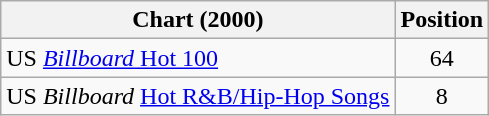<table class="wikitable">
<tr>
<th>Chart (2000)</th>
<th>Position</th>
</tr>
<tr>
<td>US <a href='#'><em>Billboard</em> Hot 100</a></td>
<td style="text-align:center;">64</td>
</tr>
<tr>
<td>US <em>Billboard</em> <a href='#'>Hot R&B/Hip-Hop Songs</a></td>
<td style="text-align:center;">8</td>
</tr>
</table>
